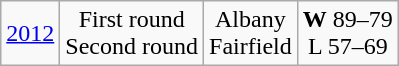<table class="wikitable">
<tr align="center">
<td><a href='#'>2012</a></td>
<td>First round<br>Second round</td>
<td>Albany<br>Fairfield</td>
<td><strong>W</strong> 89–79<br>L 57–69</td>
</tr>
</table>
